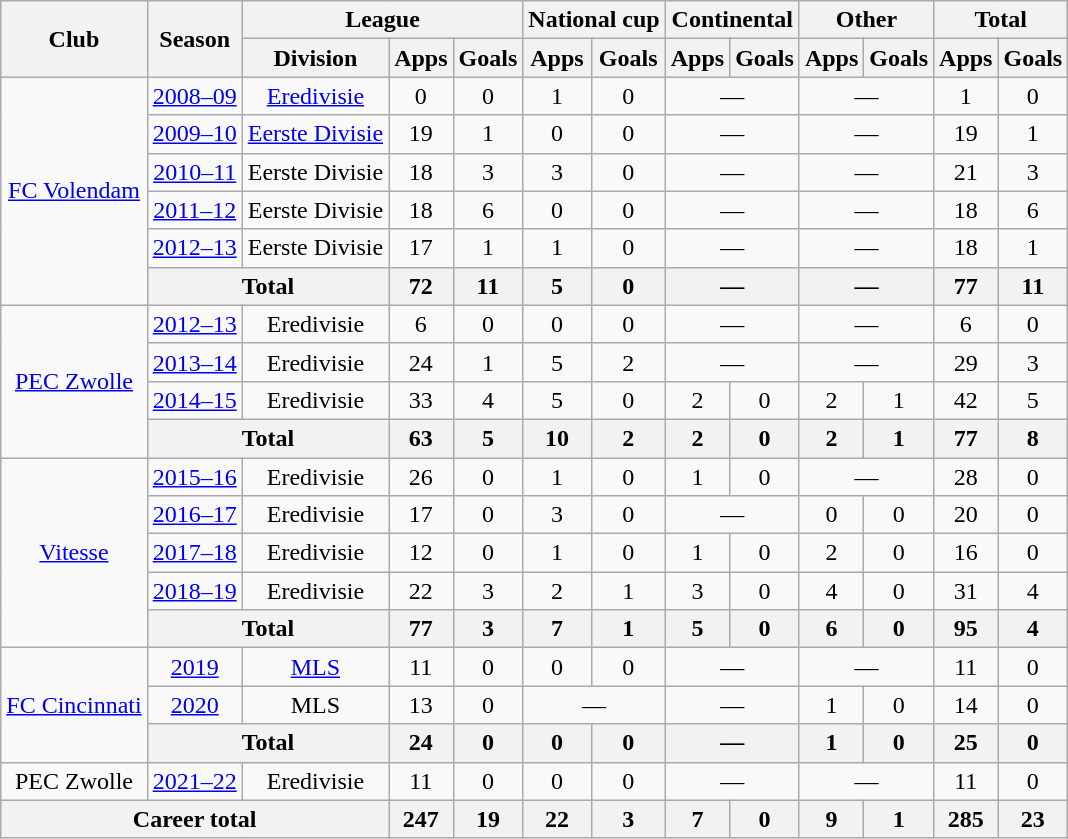<table class="wikitable" style="text-align:center">
<tr>
<th rowspan="2">Club</th>
<th rowspan="2">Season</th>
<th colspan="3">League</th>
<th colspan="2">National cup</th>
<th colspan="2">Continental</th>
<th colspan="2">Other</th>
<th colspan="2">Total</th>
</tr>
<tr>
<th>Division</th>
<th>Apps</th>
<th>Goals</th>
<th>Apps</th>
<th>Goals</th>
<th>Apps</th>
<th>Goals</th>
<th>Apps</th>
<th>Goals</th>
<th>Apps</th>
<th>Goals</th>
</tr>
<tr>
<td rowspan="6"><a href='#'>FC Volendam</a></td>
<td><a href='#'>2008–09</a></td>
<td><a href='#'>Eredivisie</a></td>
<td>0</td>
<td>0</td>
<td>1</td>
<td>0</td>
<td colspan="2">—</td>
<td colspan="2">—</td>
<td>1</td>
<td>0</td>
</tr>
<tr>
<td><a href='#'>2009–10</a></td>
<td><a href='#'>Eerste Divisie</a></td>
<td>19</td>
<td>1</td>
<td>0</td>
<td>0</td>
<td colspan="2">—</td>
<td colspan="2">—</td>
<td>19</td>
<td>1</td>
</tr>
<tr>
<td><a href='#'>2010–11</a></td>
<td>Eerste Divisie</td>
<td>18</td>
<td>3</td>
<td>3</td>
<td>0</td>
<td colspan="2">—</td>
<td colspan="2">—</td>
<td>21</td>
<td>3</td>
</tr>
<tr>
<td><a href='#'>2011–12</a></td>
<td>Eerste Divisie</td>
<td>18</td>
<td>6</td>
<td>0</td>
<td>0</td>
<td colspan="2">—</td>
<td colspan="2">—</td>
<td>18</td>
<td>6</td>
</tr>
<tr>
<td><a href='#'>2012–13</a></td>
<td>Eerste Divisie</td>
<td>17</td>
<td>1</td>
<td>1</td>
<td>0</td>
<td colspan="2">—</td>
<td colspan="2">—</td>
<td>18</td>
<td>1</td>
</tr>
<tr>
<th colspan="2">Total</th>
<th>72</th>
<th>11</th>
<th>5</th>
<th>0</th>
<th colspan="2">—</th>
<th colspan="2">—</th>
<th>77</th>
<th>11</th>
</tr>
<tr>
<td rowspan="4"><a href='#'>PEC Zwolle</a></td>
<td><a href='#'>2012–13</a></td>
<td>Eredivisie</td>
<td>6</td>
<td>0</td>
<td>0</td>
<td>0</td>
<td colspan="2">—</td>
<td colspan="2">—</td>
<td>6</td>
<td>0</td>
</tr>
<tr>
<td><a href='#'>2013–14</a></td>
<td>Eredivisie</td>
<td>24</td>
<td>1</td>
<td>5</td>
<td>2</td>
<td colspan="2">—</td>
<td colspan="2">—</td>
<td>29</td>
<td>3</td>
</tr>
<tr>
<td><a href='#'>2014–15</a></td>
<td>Eredivisie</td>
<td>33</td>
<td>4</td>
<td>5</td>
<td>0</td>
<td>2</td>
<td>0</td>
<td>2</td>
<td>1</td>
<td>42</td>
<td>5</td>
</tr>
<tr>
<th colspan="2">Total</th>
<th>63</th>
<th>5</th>
<th>10</th>
<th>2</th>
<th>2</th>
<th>0</th>
<th>2</th>
<th>1</th>
<th>77</th>
<th>8</th>
</tr>
<tr>
<td rowspan="5"><a href='#'>Vitesse</a></td>
<td><a href='#'>2015–16</a></td>
<td>Eredivisie</td>
<td>26</td>
<td>0</td>
<td>1</td>
<td>0</td>
<td>1</td>
<td>0</td>
<td colspan="2">—</td>
<td>28</td>
<td>0</td>
</tr>
<tr>
<td><a href='#'>2016–17</a></td>
<td>Eredivisie</td>
<td>17</td>
<td>0</td>
<td>3</td>
<td>0</td>
<td colspan="2">—</td>
<td>0</td>
<td>0</td>
<td>20</td>
<td>0</td>
</tr>
<tr>
<td><a href='#'>2017–18</a></td>
<td>Eredivisie</td>
<td>12</td>
<td>0</td>
<td>1</td>
<td>0</td>
<td>1</td>
<td>0</td>
<td>2</td>
<td>0</td>
<td>16</td>
<td>0</td>
</tr>
<tr>
<td><a href='#'>2018–19</a></td>
<td>Eredivisie</td>
<td>22</td>
<td>3</td>
<td>2</td>
<td>1</td>
<td>3</td>
<td>0</td>
<td>4</td>
<td>0</td>
<td>31</td>
<td>4</td>
</tr>
<tr>
<th colspan="2">Total</th>
<th>77</th>
<th>3</th>
<th>7</th>
<th>1</th>
<th>5</th>
<th>0</th>
<th>6</th>
<th>0</th>
<th>95</th>
<th>4</th>
</tr>
<tr>
<td rowspan="3"><a href='#'>FC Cincinnati</a></td>
<td><a href='#'>2019</a></td>
<td><a href='#'>MLS</a></td>
<td>11</td>
<td>0</td>
<td>0</td>
<td>0</td>
<td colspan="2">—</td>
<td colspan="2">—</td>
<td>11</td>
<td>0</td>
</tr>
<tr>
<td><a href='#'>2020</a></td>
<td>MLS</td>
<td>13</td>
<td>0</td>
<td colspan="2">—</td>
<td colspan="2">—</td>
<td>1</td>
<td>0</td>
<td>14</td>
<td>0</td>
</tr>
<tr>
<th colspan="2">Total</th>
<th>24</th>
<th>0</th>
<th>0</th>
<th>0</th>
<th colspan="2">—</th>
<th>1</th>
<th>0</th>
<th>25</th>
<th>0</th>
</tr>
<tr>
<td>PEC Zwolle</td>
<td><a href='#'>2021–22</a></td>
<td>Eredivisie</td>
<td>11</td>
<td>0</td>
<td>0</td>
<td>0</td>
<td colspan="2">—</td>
<td colspan="2">—</td>
<td>11</td>
<td>0</td>
</tr>
<tr>
<th colspan="3">Career total</th>
<th>247</th>
<th>19</th>
<th>22</th>
<th>3</th>
<th>7</th>
<th>0</th>
<th>9</th>
<th>1</th>
<th>285</th>
<th>23</th>
</tr>
</table>
